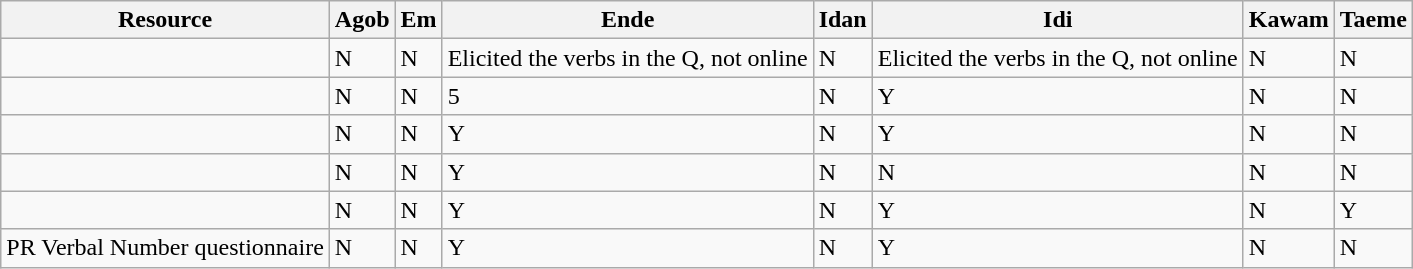<table class="wikitable">
<tr>
<th>Resource</th>
<th>Agob</th>
<th>Em</th>
<th>Ende</th>
<th>Idan</th>
<th>Idi</th>
<th>Kawam</th>
<th>Taeme</th>
</tr>
<tr>
<td></td>
<td>N</td>
<td>N</td>
<td>Elicited the verbs in the Q, not online</td>
<td>N</td>
<td>Elicited the verbs in the Q, not online</td>
<td>N</td>
<td>N</td>
</tr>
<tr>
<td></td>
<td>N</td>
<td>N</td>
<td>5</td>
<td>N</td>
<td>Y</td>
<td>N</td>
<td>N</td>
</tr>
<tr>
<td></td>
<td>N</td>
<td>N</td>
<td>Y</td>
<td>N</td>
<td>Y</td>
<td>N</td>
<td>N</td>
</tr>
<tr>
<td></td>
<td>N</td>
<td>N</td>
<td>Y</td>
<td>N</td>
<td>N</td>
<td>N</td>
<td>N</td>
</tr>
<tr>
<td></td>
<td>N</td>
<td>N</td>
<td>Y</td>
<td>N</td>
<td>Y</td>
<td>N</td>
<td>Y</td>
</tr>
<tr>
<td>PR Verbal Number questionnaire</td>
<td>N</td>
<td>N</td>
<td>Y</td>
<td>N</td>
<td>Y</td>
<td>N</td>
<td>N</td>
</tr>
</table>
